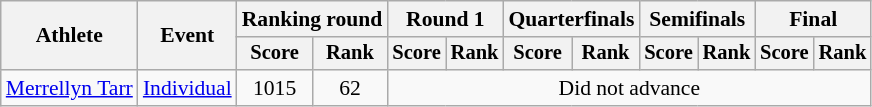<table class="wikitable" style="font-size:90%">
<tr>
<th rowspan=2>Athlete</th>
<th rowspan=2>Event</th>
<th colspan="2">Ranking round</th>
<th colspan="2">Round 1</th>
<th colspan="2">Quarterfinals</th>
<th colspan="2">Semifinals</th>
<th colspan="2">Final</th>
</tr>
<tr style="font-size:95%">
<th>Score</th>
<th>Rank</th>
<th>Score</th>
<th>Rank</th>
<th>Score</th>
<th>Rank</th>
<th>Score</th>
<th>Rank</th>
<th>Score</th>
<th>Rank</th>
</tr>
<tr align=center>
<td align=left><a href='#'>Merrellyn Tarr</a></td>
<td align=left><a href='#'>Individual</a></td>
<td>1015</td>
<td>62</td>
<td colspan=8>Did not advance</td>
</tr>
</table>
